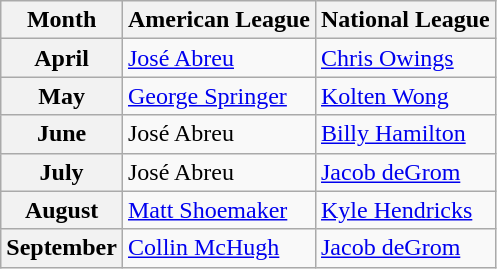<table class="wikitable">
<tr>
<th>Month</th>
<th>American League</th>
<th>National League</th>
</tr>
<tr>
<th>April</th>
<td><a href='#'>José Abreu</a></td>
<td><a href='#'>Chris Owings</a></td>
</tr>
<tr>
<th>May</th>
<td><a href='#'>George Springer</a></td>
<td><a href='#'>Kolten Wong</a></td>
</tr>
<tr>
<th>June</th>
<td>José Abreu</td>
<td><a href='#'>Billy Hamilton</a></td>
</tr>
<tr>
<th>July</th>
<td>José Abreu</td>
<td><a href='#'>Jacob deGrom</a></td>
</tr>
<tr>
<th>August</th>
<td><a href='#'>Matt Shoemaker</a></td>
<td><a href='#'>Kyle Hendricks</a></td>
</tr>
<tr>
<th>September</th>
<td><a href='#'>Collin McHugh</a></td>
<td><a href='#'>Jacob deGrom</a></td>
</tr>
</table>
